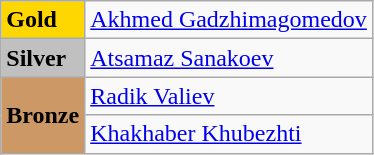<table class="wikitable">
<tr>
<td bgcolor="gold"><strong>Gold</strong></td>
<td> <a href='#'>Akhmed Gadzhimagomedov</a></td>
</tr>
<tr>
<td bgcolor="silver"><strong>Silver</strong></td>
<td> <a href='#'>Atsamaz Sanakoev</a></td>
</tr>
<tr>
<td rowspan="2" bgcolor="#cc9966"><strong>Bronze</strong></td>
<td> <a href='#'>Radik Valiev</a></td>
</tr>
<tr>
<td> <a href='#'>Khakhaber Khubezhti</a></td>
</tr>
</table>
